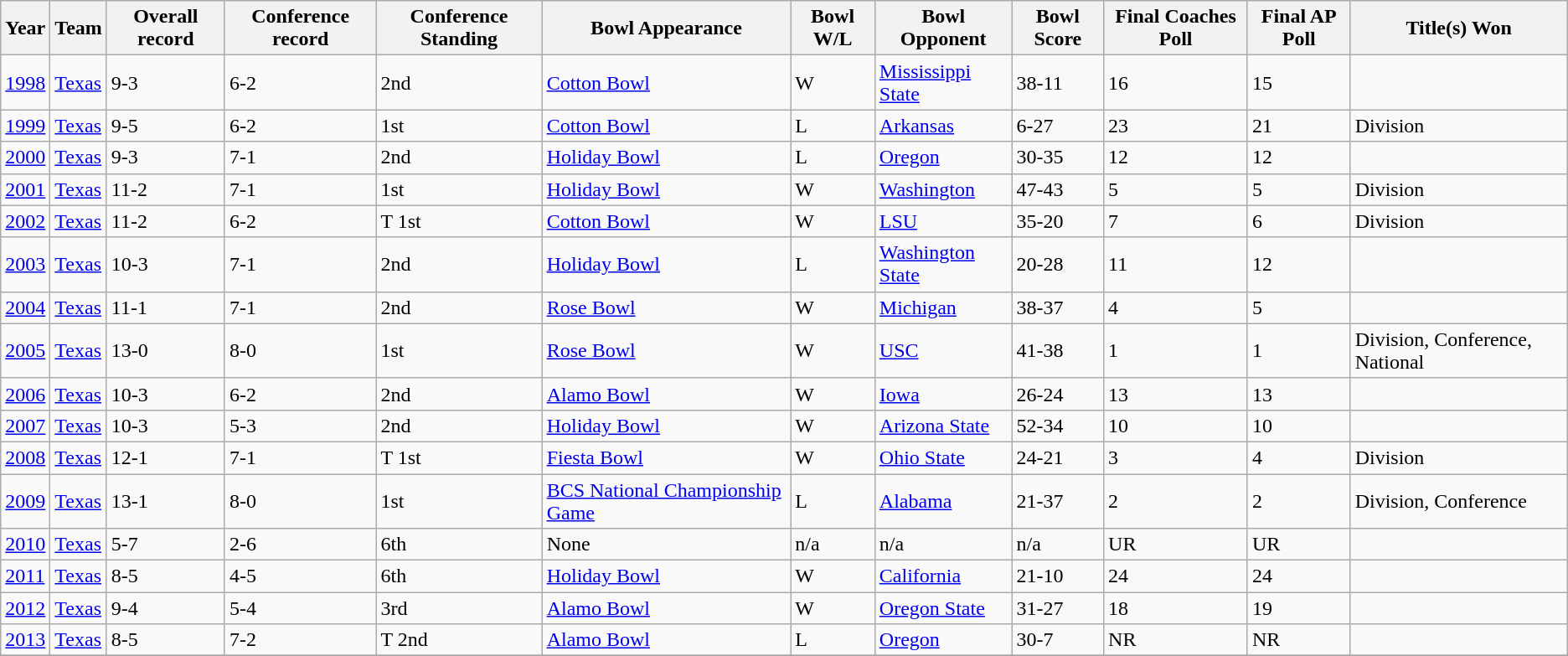<table class="wikitable">
<tr>
<th>Year</th>
<th>Team</th>
<th>Overall record</th>
<th>Conference record</th>
<th>Conference Standing</th>
<th>Bowl Appearance</th>
<th>Bowl W/L</th>
<th>Bowl Opponent</th>
<th>Bowl Score</th>
<th>Final Coaches Poll</th>
<th>Final AP Poll</th>
<th>Title(s) Won</th>
</tr>
<tr>
<td><a href='#'>1998</a></td>
<td><a href='#'>Texas</a></td>
<td>9-3</td>
<td>6-2</td>
<td>2nd</td>
<td><a href='#'>Cotton Bowl</a></td>
<td>W</td>
<td><a href='#'>Mississippi State</a></td>
<td>38-11</td>
<td>16</td>
<td>15</td>
<td></td>
</tr>
<tr>
<td><a href='#'>1999</a></td>
<td><a href='#'>Texas</a></td>
<td>9-5</td>
<td>6-2</td>
<td>1st</td>
<td><a href='#'>Cotton Bowl</a></td>
<td>L</td>
<td><a href='#'>Arkansas</a></td>
<td>6-27</td>
<td>23</td>
<td>21</td>
<td>Division</td>
</tr>
<tr>
<td><a href='#'>2000</a></td>
<td><a href='#'>Texas</a></td>
<td>9-3</td>
<td>7-1</td>
<td>2nd</td>
<td><a href='#'>Holiday Bowl</a></td>
<td>L</td>
<td><a href='#'>Oregon</a></td>
<td>30-35</td>
<td>12</td>
<td>12</td>
<td></td>
</tr>
<tr>
<td><a href='#'>2001</a></td>
<td><a href='#'>Texas</a></td>
<td>11-2</td>
<td>7-1</td>
<td>1st</td>
<td><a href='#'>Holiday Bowl</a></td>
<td>W</td>
<td><a href='#'>Washington</a></td>
<td>47-43</td>
<td>5</td>
<td>5</td>
<td>Division</td>
</tr>
<tr>
<td><a href='#'>2002</a></td>
<td><a href='#'>Texas</a></td>
<td>11-2</td>
<td>6-2</td>
<td>T 1st</td>
<td><a href='#'>Cotton Bowl</a></td>
<td>W</td>
<td><a href='#'>LSU</a></td>
<td>35-20</td>
<td>7</td>
<td>6</td>
<td>Division</td>
</tr>
<tr>
<td><a href='#'>2003</a></td>
<td><a href='#'>Texas</a></td>
<td>10-3</td>
<td>7-1</td>
<td>2nd</td>
<td><a href='#'>Holiday Bowl</a></td>
<td>L</td>
<td><a href='#'>Washington State</a></td>
<td>20-28</td>
<td>11</td>
<td>12</td>
<td></td>
</tr>
<tr>
<td><a href='#'>2004</a></td>
<td><a href='#'>Texas</a></td>
<td>11-1</td>
<td>7-1</td>
<td>2nd</td>
<td><a href='#'>Rose Bowl</a></td>
<td>W</td>
<td><a href='#'>Michigan</a></td>
<td>38-37</td>
<td>4</td>
<td>5</td>
<td></td>
</tr>
<tr>
<td><a href='#'>2005</a></td>
<td><a href='#'>Texas</a></td>
<td>13-0</td>
<td>8-0</td>
<td>1st</td>
<td><a href='#'>Rose Bowl</a></td>
<td>W</td>
<td><a href='#'>USC</a></td>
<td>41-38</td>
<td>1</td>
<td>1</td>
<td>Division, Conference, National</td>
</tr>
<tr>
<td><a href='#'>2006</a></td>
<td><a href='#'>Texas</a></td>
<td>10-3</td>
<td>6-2</td>
<td>2nd</td>
<td><a href='#'>Alamo Bowl</a></td>
<td>W</td>
<td><a href='#'>Iowa</a></td>
<td>26-24</td>
<td>13</td>
<td>13</td>
<td></td>
</tr>
<tr>
<td><a href='#'>2007</a></td>
<td><a href='#'>Texas</a></td>
<td>10-3</td>
<td>5-3</td>
<td>2nd</td>
<td><a href='#'>Holiday Bowl</a></td>
<td>W</td>
<td><a href='#'>Arizona State</a></td>
<td>52-34</td>
<td>10</td>
<td>10</td>
<td></td>
</tr>
<tr>
<td><a href='#'>2008</a></td>
<td><a href='#'>Texas</a></td>
<td>12-1</td>
<td>7-1</td>
<td>T 1st</td>
<td><a href='#'>Fiesta Bowl</a></td>
<td>W</td>
<td><a href='#'>Ohio State</a></td>
<td>24-21</td>
<td>3</td>
<td>4</td>
<td>Division</td>
</tr>
<tr>
<td><a href='#'>2009</a></td>
<td><a href='#'>Texas</a></td>
<td>13-1</td>
<td>8-0</td>
<td>1st</td>
<td><a href='#'>BCS National Championship Game</a></td>
<td>L</td>
<td><a href='#'>Alabama</a></td>
<td>21-37</td>
<td>2</td>
<td>2</td>
<td>Division, Conference</td>
</tr>
<tr>
<td><a href='#'>2010</a></td>
<td><a href='#'>Texas</a></td>
<td>5-7</td>
<td>2-6</td>
<td>6th</td>
<td>None</td>
<td>n/a</td>
<td>n/a</td>
<td>n/a</td>
<td>UR</td>
<td>UR</td>
<td></td>
</tr>
<tr>
<td><a href='#'>2011</a></td>
<td><a href='#'>Texas</a></td>
<td>8-5</td>
<td>4-5</td>
<td>6th</td>
<td><a href='#'>Holiday Bowl</a></td>
<td>W</td>
<td><a href='#'>California</a></td>
<td>21-10</td>
<td>24</td>
<td>24</td>
<td></td>
</tr>
<tr>
<td><a href='#'>2012</a></td>
<td><a href='#'>Texas</a></td>
<td>9-4</td>
<td>5-4</td>
<td>3rd</td>
<td><a href='#'>Alamo Bowl</a></td>
<td>W</td>
<td><a href='#'>Oregon State</a></td>
<td>31-27</td>
<td>18</td>
<td>19</td>
<td></td>
</tr>
<tr>
<td><a href='#'>2013</a></td>
<td><a href='#'>Texas</a></td>
<td>8-5</td>
<td>7-2</td>
<td>T 2nd</td>
<td><a href='#'>Alamo Bowl</a></td>
<td>L</td>
<td><a href='#'>Oregon</a></td>
<td>30-7</td>
<td>NR</td>
<td>NR</td>
<td></td>
</tr>
<tr>
</tr>
</table>
